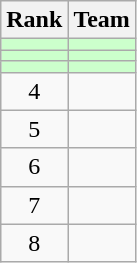<table class="wikitable">
<tr>
<th>Rank</th>
<th>Team</th>
</tr>
<tr bgcolor=ccffcc>
<td align=center></td>
<td></td>
</tr>
<tr bgcolor=ccffcc>
<td align=center></td>
<td></td>
</tr>
<tr bgcolor=ccffcc>
<td align=center></td>
<td></td>
</tr>
<tr>
<td align=center>4</td>
<td></td>
</tr>
<tr>
<td align=center>5</td>
<td></td>
</tr>
<tr>
<td align=center>6</td>
<td></td>
</tr>
<tr>
<td align=center>7</td>
<td></td>
</tr>
<tr>
<td align=center>8</td>
<td></td>
</tr>
</table>
